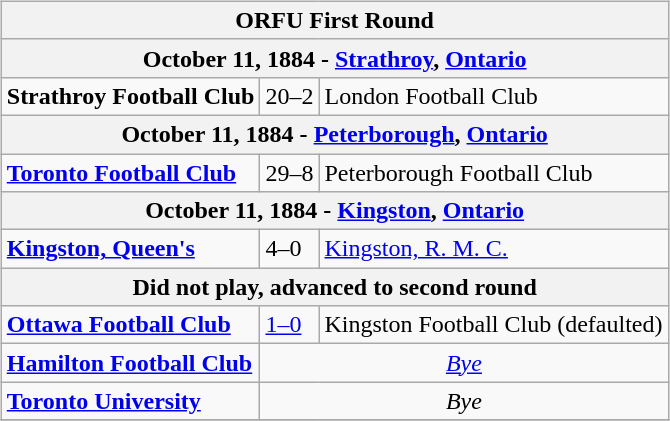<table cellspacing="10">
<tr>
<td valign="top"><br><table class="wikitable">
<tr>
<th bgcolor="#DDDDDD" colspan="4"><strong>ORFU First Round</strong></th>
</tr>
<tr>
<th bgcolor="#DDDDDD" colspan="4">October 11, 1884 - <a href='#'>Strathroy</a>, <a href='#'>Ontario</a></th>
</tr>
<tr>
<td><strong>Strathroy Football Club</strong></td>
<td>20–2</td>
<td>London Football Club</td>
</tr>
<tr>
<th bgcolor="#DDDDDD" colspan="4">October 11, 1884 - <a href='#'>Peterborough</a>, <a href='#'>Ontario</a></th>
</tr>
<tr>
<td><strong><a href='#'>Toronto Football Club</a></strong></td>
<td>29–8</td>
<td>Peterborough Football Club</td>
</tr>
<tr>
<th bgcolor="#DDDDDD" colspan="4">October 11, 1884 - <a href='#'>Kingston</a>, <a href='#'>Ontario</a></th>
</tr>
<tr>
<td><strong><a href='#'>Kingston, Queen's</a></strong></td>
<td>4–0</td>
<td><a href='#'>Kingston, R. M. C.</a></td>
</tr>
<tr>
<th bgcolor="#DDDDDD" colspan="4">Did not play, advanced to second round</th>
</tr>
<tr>
<td><strong><a href='#'>Ottawa Football Club</a></strong></td>
<td><a href='#'>1–0</a></td>
<td>Kingston Football Club (defaulted)</td>
</tr>
<tr>
<td><strong><a href='#'>Hamilton Football Club</a></strong></td>
<td align="center" colspan="2"><em><a href='#'>Bye</a></em></td>
</tr>
<tr>
<td><strong><a href='#'>Toronto University</a></strong></td>
<td align="center" colspan="2"><em>Bye</em></td>
</tr>
<tr>
</tr>
</table>
</td>
</tr>
</table>
